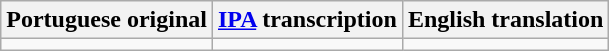<table class="wikitable">
<tr>
<th>Portuguese original</th>
<th><a href='#'>IPA</a> transcription</th>
<th>English translation</th>
</tr>
<tr style="vertical-align:top; white-space:nowrap;">
<td></td>
<td></td>
<td></td>
</tr>
</table>
